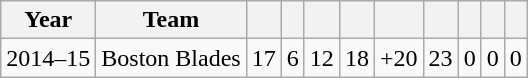<table class="wikitable" style="text-align:center">
<tr>
<th>Year</th>
<th>Team</th>
<th></th>
<th></th>
<th></th>
<th></th>
<th></th>
<th></th>
<th></th>
<th></th>
<th></th>
</tr>
<tr>
<td>2014–15</td>
<td>Boston Blades</td>
<td>17</td>
<td>6</td>
<td>12</td>
<td>18</td>
<td>+20</td>
<td>23</td>
<td>0</td>
<td>0</td>
<td>0</td>
</tr>
</table>
